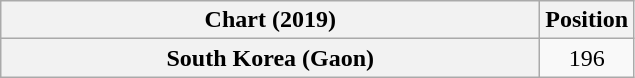<table class="wikitable sortable plainrowheaders" style="text-align:center">
<tr>
<th scope="col" style="width:22em;">Chart (2019)</th>
<th scope="col">Position</th>
</tr>
<tr>
<th scope="row">South Korea (Gaon)</th>
<td>196</td>
</tr>
</table>
